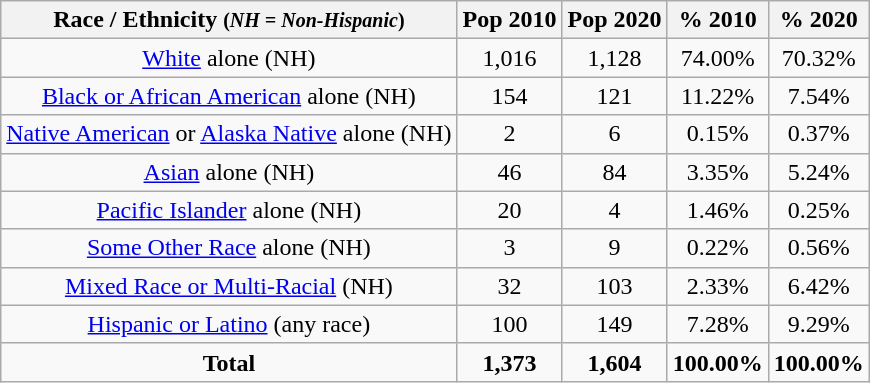<table class="wikitable" style="text-align:center;">
<tr>
<th>Race / Ethnicity <small>(<em>NH = Non-Hispanic</em>)</small></th>
<th>Pop 2010</th>
<th>Pop 2020</th>
<th>% 2010</th>
<th>% 2020</th>
</tr>
<tr>
<td><a href='#'>White</a> alone (NH)</td>
<td>1,016</td>
<td>1,128</td>
<td>74.00%</td>
<td>70.32%</td>
</tr>
<tr>
<td><a href='#'>Black or African American</a> alone (NH)</td>
<td>154</td>
<td>121</td>
<td>11.22%</td>
<td>7.54%</td>
</tr>
<tr>
<td><a href='#'>Native American</a> or <a href='#'>Alaska Native</a> alone (NH)</td>
<td>2</td>
<td>6</td>
<td>0.15%</td>
<td>0.37%</td>
</tr>
<tr>
<td><a href='#'>Asian</a> alone (NH)</td>
<td>46</td>
<td>84</td>
<td>3.35%</td>
<td>5.24%</td>
</tr>
<tr>
<td><a href='#'>Pacific Islander</a> alone (NH)</td>
<td>20</td>
<td>4</td>
<td>1.46%</td>
<td>0.25%</td>
</tr>
<tr>
<td><a href='#'>Some Other Race</a> alone (NH)</td>
<td>3</td>
<td>9</td>
<td>0.22%</td>
<td>0.56%</td>
</tr>
<tr>
<td><a href='#'>Mixed Race or Multi-Racial</a> (NH)</td>
<td>32</td>
<td>103</td>
<td>2.33%</td>
<td>6.42%</td>
</tr>
<tr>
<td><a href='#'>Hispanic or Latino</a> (any race)</td>
<td>100</td>
<td>149</td>
<td>7.28%</td>
<td>9.29%</td>
</tr>
<tr>
<td><strong>Total</strong></td>
<td><strong>1,373</strong></td>
<td><strong>1,604</strong></td>
<td><strong>100.00%</strong></td>
<td><strong>100.00%</strong></td>
</tr>
</table>
